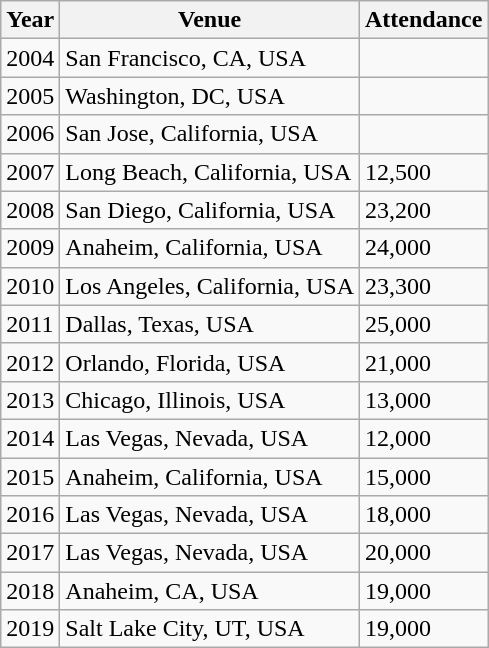<table class="wikitable">
<tr>
<th>Year</th>
<th>Venue</th>
<th>Attendance</th>
</tr>
<tr>
<td>2004</td>
<td>San Francisco, CA, USA</td>
<td></td>
</tr>
<tr>
<td>2005</td>
<td>Washington, DC, USA</td>
<td></td>
</tr>
<tr>
<td>2006</td>
<td>San Jose, California, USA</td>
<td></td>
</tr>
<tr>
<td>2007</td>
<td>Long Beach, California, USA</td>
<td>12,500</td>
</tr>
<tr>
<td>2008</td>
<td>San Diego, California, USA</td>
<td>23,200</td>
</tr>
<tr>
<td>2009</td>
<td>Anaheim, California, USA</td>
<td>24,000</td>
</tr>
<tr>
<td>2010</td>
<td>Los Angeles, California, USA</td>
<td>23,300</td>
</tr>
<tr>
<td>2011</td>
<td>Dallas, Texas, USA</td>
<td>25,000</td>
</tr>
<tr>
<td>2012</td>
<td>Orlando, Florida, USA</td>
<td>21,000</td>
</tr>
<tr>
<td>2013</td>
<td>Chicago, Illinois, USA</td>
<td>13,000</td>
</tr>
<tr>
<td>2014</td>
<td>Las Vegas, Nevada, USA</td>
<td>12,000</td>
</tr>
<tr>
<td>2015</td>
<td>Anaheim, California, USA</td>
<td>15,000</td>
</tr>
<tr>
<td>2016</td>
<td>Las Vegas, Nevada, USA</td>
<td>18,000</td>
</tr>
<tr>
<td>2017</td>
<td>Las Vegas, Nevada, USA</td>
<td>20,000</td>
</tr>
<tr>
<td>2018</td>
<td>Anaheim, CA, USA</td>
<td>19,000</td>
</tr>
<tr>
<td>2019</td>
<td>Salt Lake City, UT, USA</td>
<td>19,000</td>
</tr>
</table>
